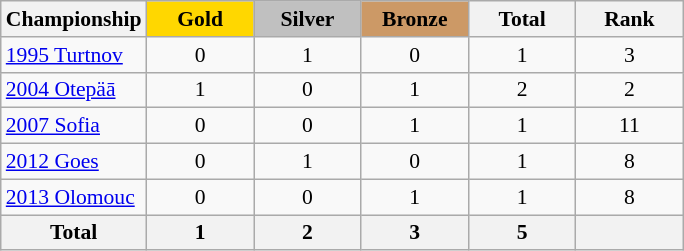<table class="wikitable sortable" border="1" style="text-align:center; font-size:90%;">
<tr>
<th style="width:15:em;">Championship</th>
<td style="background:gold; width:4.5em; font-weight:bold;">Gold</td>
<td style="background:silver; width:4.5em; font-weight:bold;">Silver</td>
<td style="background:#cc9966; width:4.5em; font-weight:bold;">Bronze</td>
<th style="width:4.5em;">Total</th>
<th style="width:4.5em;">Rank</th>
</tr>
<tr>
<td align=left> <a href='#'>1995 Turtnov</a></td>
<td>0</td>
<td>1</td>
<td>0</td>
<td>1</td>
<td>3</td>
</tr>
<tr>
<td align=left> <a href='#'>2004 Otepäā</a></td>
<td>1</td>
<td>0</td>
<td>1</td>
<td>2</td>
<td>2</td>
</tr>
<tr>
<td align=left> <a href='#'>2007 Sofia</a></td>
<td>0</td>
<td>0</td>
<td>1</td>
<td>1</td>
<td>11</td>
</tr>
<tr>
<td align=left> <a href='#'>2012 Goes</a></td>
<td>0</td>
<td>1</td>
<td>0</td>
<td>1</td>
<td>8</td>
</tr>
<tr>
<td align=left> <a href='#'>2013 Olomouc</a></td>
<td>0</td>
<td>0</td>
<td>1</td>
<td>1</td>
<td>8</td>
</tr>
<tr>
<th>Total</th>
<th>1</th>
<th>2</th>
<th>3</th>
<th>5</th>
<th></th>
</tr>
</table>
